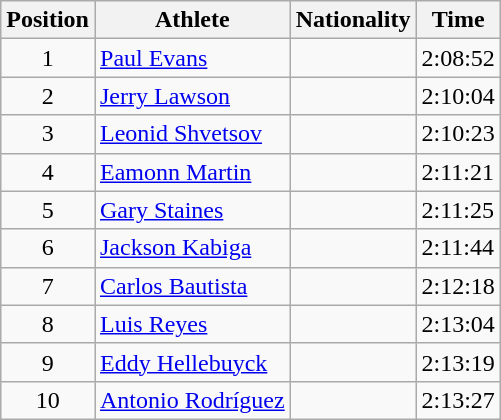<table class="wikitable sortable">
<tr>
<th>Position</th>
<th>Athlete</th>
<th>Nationality</th>
<th>Time</th>
</tr>
<tr>
<td style="text-align:center">1</td>
<td><a href='#'>Paul Evans</a></td>
<td></td>
<td>2:08:52</td>
</tr>
<tr>
<td style="text-align:center">2</td>
<td><a href='#'>Jerry Lawson</a></td>
<td></td>
<td>2:10:04</td>
</tr>
<tr>
<td style="text-align:center">3</td>
<td><a href='#'>Leonid Shvetsov</a></td>
<td></td>
<td>2:10:23</td>
</tr>
<tr>
<td style="text-align:center">4</td>
<td><a href='#'>Eamonn Martin</a></td>
<td></td>
<td>2:11:21</td>
</tr>
<tr>
<td style="text-align:center">5</td>
<td><a href='#'>Gary Staines</a></td>
<td></td>
<td>2:11:25</td>
</tr>
<tr>
<td style="text-align:center">6</td>
<td><a href='#'>Jackson Kabiga</a></td>
<td></td>
<td>2:11:44</td>
</tr>
<tr>
<td style="text-align:center">7</td>
<td><a href='#'>Carlos Bautista</a></td>
<td></td>
<td>2:12:18</td>
</tr>
<tr>
<td style="text-align:center">8</td>
<td><a href='#'>Luis Reyes</a></td>
<td></td>
<td>2:13:04</td>
</tr>
<tr>
<td style="text-align:center">9</td>
<td><a href='#'>Eddy Hellebuyck</a></td>
<td></td>
<td>2:13:19</td>
</tr>
<tr>
<td style="text-align:center">10</td>
<td><a href='#'>Antonio Rodríguez</a></td>
<td></td>
<td>2:13:27</td>
</tr>
</table>
